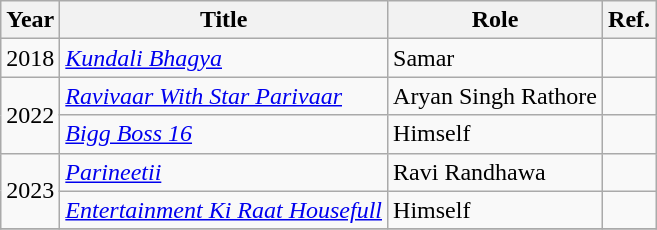<table class="wikitable sortable">
<tr>
<th>Year</th>
<th>Title</th>
<th>Role</th>
<th>Ref.</th>
</tr>
<tr>
<td>2018</td>
<td><em><a href='#'>Kundali Bhagya</a></em></td>
<td>Samar</td>
<td></td>
</tr>
<tr>
<td rowspan = "2">2022</td>
<td><em><a href='#'>Ravivaar With Star Parivaar</a></em></td>
<td>Aryan Singh Rathore</td>
<td></td>
</tr>
<tr>
<td><em><a href='#'>Bigg Boss 16</a></em></td>
<td>Himself</td>
<td></td>
</tr>
<tr>
<td rowspan="2">2023</td>
<td><em><a href='#'>Parineetii</a></em></td>
<td>Ravi Randhawa</td>
<td></td>
</tr>
<tr>
<td><em><a href='#'>Entertainment Ki Raat Housefull</a></em></td>
<td>Himself</td>
<td></td>
</tr>
<tr>
</tr>
</table>
